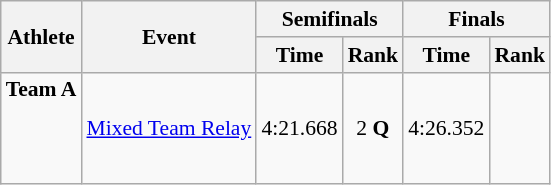<table class="wikitable" style="font-size:90%;">
<tr>
<th rowspan=2>Athlete</th>
<th rowspan=2>Event</th>
<th colspan=2>Semifinals</th>
<th colspan=2>Finals</th>
</tr>
<tr>
<th>Time</th>
<th>Rank</th>
<th>Time</th>
<th>Rank</th>
</tr>
<tr>
<td><strong>Team A</strong><br><br><br><br></td>
<td><a href='#'>Mixed Team Relay</a></td>
<td align=center>4:21.668</td>
<td align=center>2 <strong>Q</strong></td>
<td align=center>4:26.352</td>
<td align=center></td>
</tr>
</table>
